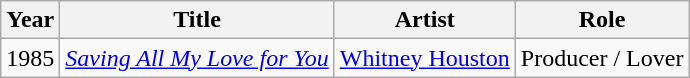<table class="wikitable sortable">
<tr>
<th>Year</th>
<th>Title</th>
<th>Artist</th>
<th>Role</th>
</tr>
<tr>
<td>1985</td>
<td><em><a href='#'>Saving All My Love for You</a></em></td>
<td><a href='#'>Whitney Houston</a></td>
<td>Producer / Lover</td>
</tr>
</table>
